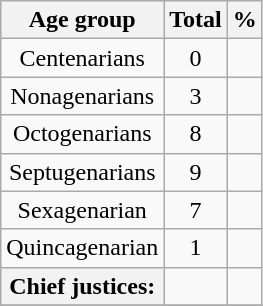<table class="wikitable">
<tr align=center>
<th style="text-align:center"><strong>Age group</strong></th>
<th style="text-align:center">Total</th>
<th style="text-align:center">%</th>
</tr>
<tr align=center>
<td style="text-align:center">Centenarians</td>
<td style="text-align:center">0</td>
<td style="text-align:center"></td>
</tr>
<tr align=center>
<td style="text-align:center">Nonagenarians</td>
<td style="text-align:center">3</td>
<td style="text-align:center"></td>
</tr>
<tr align=center>
<td style="text-align:center">Octogenarians</td>
<td style="text-align:center">8</td>
<td style="text-align:center"></td>
</tr>
<tr align=center>
<td style="text-align:center">Septugenarians</td>
<td style="text-align:center">9</td>
<td style="text-align:center"></td>
</tr>
<tr align=center>
<td style="text-align:center">Sexagenarian</td>
<td style="text-align:center">7</td>
<td style="text-align:center"></td>
</tr>
<tr align=center>
<td style="text-align:center">Quincagenarian</td>
<td style="text-align:center">1</td>
<td style="text-align:center"></td>
</tr>
<tr align=center>
<th style="text-align:center">Chief justices:</th>
<td style="text-align:center"></td>
<td></td>
</tr>
<tr>
</tr>
</table>
